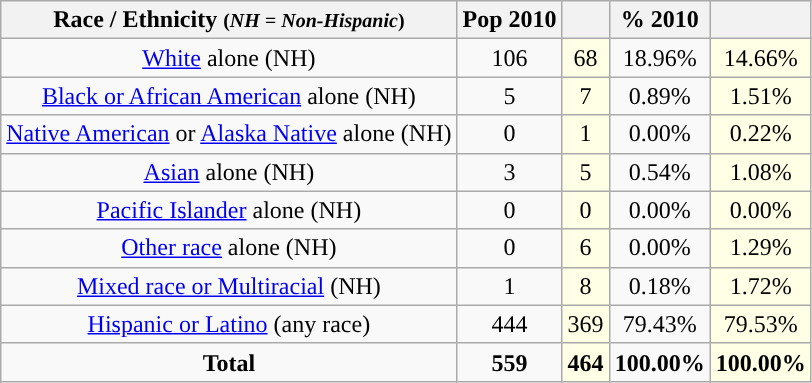<table class="wikitable" style="text-align:center;">
<tr>
<th>Race / Ethnicity <small>(<em>NH = Non-Hispanic</em>)</small></th>
<th>Pop 2010</th>
<th></th>
<th>% 2010</th>
<th></th>
</tr>
<tr>
<td><a href='#'>White</a> alone (NH)</td>
<td>106</td>
<td style='background: #ffffe6;'>68</td>
<td>18.96%</td>
<td style='background: #ffffe6;'>14.66%</td>
</tr>
<tr>
<td><a href='#'>Black or African American</a> alone (NH)</td>
<td>5</td>
<td style='background: #ffffe6;'>7</td>
<td>0.89%</td>
<td style='background: #ffffe6;'>1.51%</td>
</tr>
<tr>
<td><a href='#'>Native American</a> or <a href='#'>Alaska Native</a> alone (NH)</td>
<td>0</td>
<td style='background: #ffffe6;'>1</td>
<td>0.00%</td>
<td style='background: #ffffe6;'>0.22%</td>
</tr>
<tr>
<td><a href='#'>Asian</a> alone (NH)</td>
<td>3</td>
<td style='background: #ffffe6;'>5</td>
<td>0.54%</td>
<td style='background: #ffffe6;'>1.08%</td>
</tr>
<tr>
<td><a href='#'>Pacific Islander</a> alone (NH)</td>
<td>0</td>
<td style='background: #ffffe6;'>0</td>
<td>0.00%</td>
<td style='background: #ffffe6;'>0.00%</td>
</tr>
<tr>
<td><a href='#'>Other race</a> alone (NH)</td>
<td>0</td>
<td style='background: #ffffe6;'>6</td>
<td>0.00%</td>
<td style='background: #ffffe6;'>1.29%</td>
</tr>
<tr>
<td><a href='#'>Mixed race or Multiracial</a> (NH)</td>
<td>1</td>
<td style='background: #ffffe6;'>8</td>
<td>0.18%</td>
<td style='background: #ffffe6;'>1.72%</td>
</tr>
<tr>
<td><a href='#'>Hispanic or Latino</a> (any race)</td>
<td>444</td>
<td style='background: #ffffe6;'>369</td>
<td>79.43%</td>
<td style='background: #ffffe6;'>79.53%</td>
</tr>
<tr>
<td><strong>Total</strong></td>
<td><strong>559</strong></td>
<td style='background: #ffffe6;'><strong>464</strong></td>
<td><strong>100.00%</strong></td>
<td style='background: #ffffe6;'><strong>100.00%</strong></td>
</tr>
</table>
